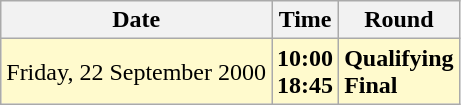<table class="wikitable">
<tr>
<th>Date</th>
<th>Time</th>
<th>Round</th>
</tr>
<tr style=background:lemonchiffon>
<td>Friday, 22 September 2000</td>
<td><strong>10:00</strong><br><strong>18:45</strong></td>
<td><strong>Qualifying</strong><br><strong>Final</strong></td>
</tr>
</table>
